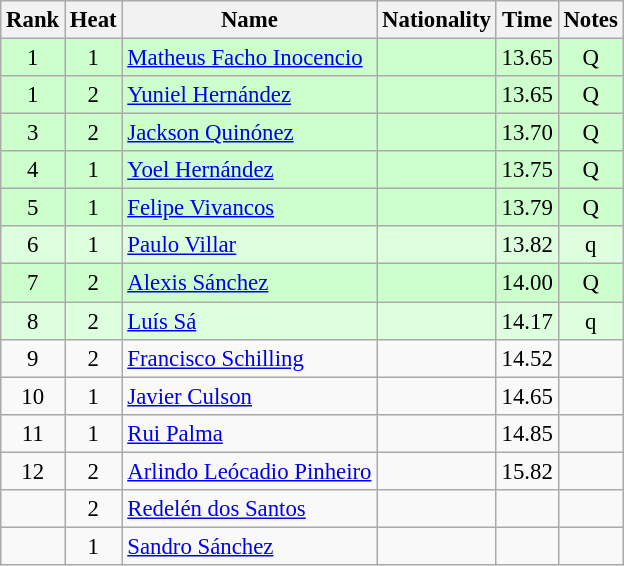<table class="wikitable sortable" style="text-align:center;font-size:95%">
<tr>
<th>Rank</th>
<th>Heat</th>
<th>Name</th>
<th>Nationality</th>
<th>Time</th>
<th>Notes</th>
</tr>
<tr bgcolor=ccffcc>
<td>1</td>
<td>1</td>
<td align=left><a href='#'>Matheus Facho Inocencio</a></td>
<td align=left></td>
<td>13.65</td>
<td>Q</td>
</tr>
<tr bgcolor=ccffcc>
<td>1</td>
<td>2</td>
<td align=left><a href='#'>Yuniel Hernández</a></td>
<td align=left></td>
<td>13.65</td>
<td>Q</td>
</tr>
<tr bgcolor=ccffcc>
<td>3</td>
<td>2</td>
<td align=left><a href='#'>Jackson Quinónez</a></td>
<td align=left></td>
<td>13.70</td>
<td>Q</td>
</tr>
<tr bgcolor=ccffcc>
<td>4</td>
<td>1</td>
<td align=left><a href='#'>Yoel Hernández</a></td>
<td align=left></td>
<td>13.75</td>
<td>Q</td>
</tr>
<tr bgcolor=ccffcc>
<td>5</td>
<td>1</td>
<td align=left><a href='#'>Felipe Vivancos</a></td>
<td align=left></td>
<td>13.79</td>
<td>Q</td>
</tr>
<tr bgcolor=ddffdd>
<td>6</td>
<td>1</td>
<td align=left><a href='#'>Paulo Villar</a></td>
<td align=left></td>
<td>13.82</td>
<td>q</td>
</tr>
<tr bgcolor=ccffcc>
<td>7</td>
<td>2</td>
<td align=left><a href='#'>Alexis Sánchez</a></td>
<td align=left></td>
<td>14.00</td>
<td>Q</td>
</tr>
<tr bgcolor=ddffdd>
<td>8</td>
<td>2</td>
<td align=left><a href='#'>Luís Sá</a></td>
<td align=left></td>
<td>14.17</td>
<td>q</td>
</tr>
<tr>
<td>9</td>
<td>2</td>
<td align=left><a href='#'>Francisco Schilling</a></td>
<td align=left></td>
<td>14.52</td>
<td></td>
</tr>
<tr>
<td>10</td>
<td>1</td>
<td align=left><a href='#'>Javier Culson</a></td>
<td align=left></td>
<td>14.65</td>
<td></td>
</tr>
<tr>
<td>11</td>
<td>1</td>
<td align=left><a href='#'>Rui Palma</a></td>
<td align=left></td>
<td>14.85</td>
<td></td>
</tr>
<tr>
<td>12</td>
<td>2</td>
<td align=left><a href='#'>Arlindo Leócadio Pinheiro</a></td>
<td align=left></td>
<td>15.82</td>
<td></td>
</tr>
<tr>
<td></td>
<td>2</td>
<td align=left><a href='#'>Redelén dos Santos</a></td>
<td align=left></td>
<td></td>
<td></td>
</tr>
<tr>
<td></td>
<td>1</td>
<td align=left><a href='#'>Sandro Sánchez</a></td>
<td align=left></td>
<td></td>
<td></td>
</tr>
</table>
